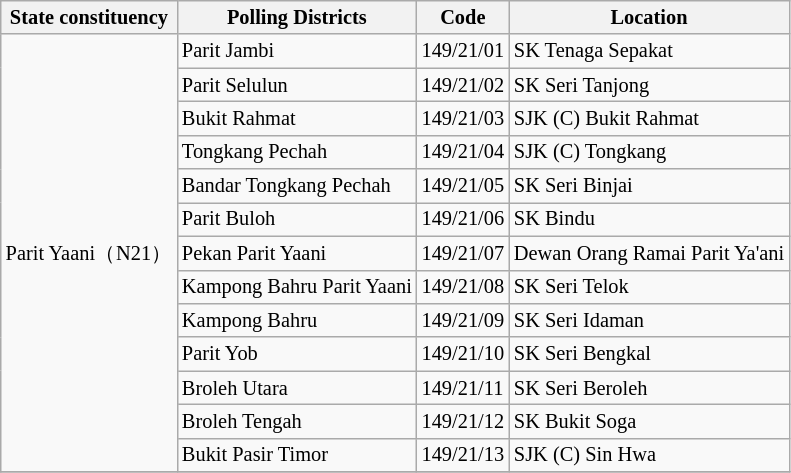<table class="wikitable sortable mw-collapsible" style="white-space:nowrap;font-size:85%">
<tr>
<th>State constituency</th>
<th>Polling Districts</th>
<th>Code</th>
<th>Location</th>
</tr>
<tr>
<td rowspan="13">Parit Yaani（N21）</td>
<td>Parit Jambi</td>
<td>149/21/01</td>
<td>SK Tenaga Sepakat</td>
</tr>
<tr>
<td>Parit Selulun</td>
<td>149/21/02</td>
<td>SK Seri Tanjong</td>
</tr>
<tr>
<td>Bukit Rahmat</td>
<td>149/21/03</td>
<td>SJK (C) Bukit Rahmat</td>
</tr>
<tr>
<td>Tongkang Pechah</td>
<td>149/21/04</td>
<td>SJK (C) Tongkang</td>
</tr>
<tr>
<td>Bandar Tongkang Pechah</td>
<td>149/21/05</td>
<td>SK Seri Binjai</td>
</tr>
<tr>
<td>Parit Buloh</td>
<td>149/21/06</td>
<td>SK Bindu</td>
</tr>
<tr>
<td>Pekan Parit Yaani</td>
<td>149/21/07</td>
<td>Dewan Orang Ramai Parit Ya'ani</td>
</tr>
<tr>
<td>Kampong Bahru Parit Yaani</td>
<td>149/21/08</td>
<td>SK Seri Telok</td>
</tr>
<tr>
<td>Kampong Bahru</td>
<td>149/21/09</td>
<td>SK Seri Idaman</td>
</tr>
<tr>
<td>Parit Yob</td>
<td>149/21/10</td>
<td>SK Seri Bengkal</td>
</tr>
<tr>
<td>Broleh Utara</td>
<td>149/21/11</td>
<td>SK Seri Beroleh</td>
</tr>
<tr>
<td>Broleh Tengah</td>
<td>149/21/12</td>
<td>SK Bukit Soga</td>
</tr>
<tr>
<td>Bukit Pasir Timor</td>
<td>149/21/13</td>
<td>SJK (C) Sin Hwa</td>
</tr>
<tr>
</tr>
</table>
